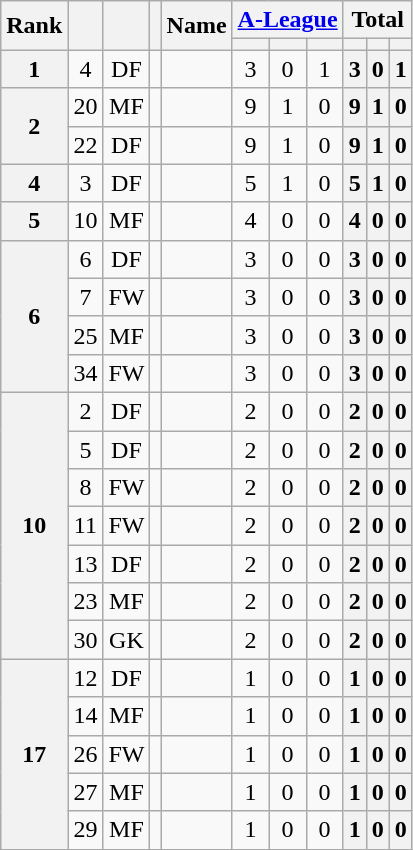<table class="wikitable sortable" style="text-align:center">
<tr>
<th rowspan="2">Rank</th>
<th rowspan="2"></th>
<th rowspan="2"></th>
<th rowspan="2"></th>
<th rowspan="2">Name</th>
<th colspan="3"><a href='#'>A-League</a></th>
<th colspan="3">Total</th>
</tr>
<tr>
<th></th>
<th></th>
<th></th>
<th></th>
<th></th>
<th></th>
</tr>
<tr>
<th>1</th>
<td>4</td>
<td>DF</td>
<td></td>
<td align="left"><br></td>
<td>3</td>
<td>0</td>
<td>1<br></td>
<th>3</th>
<th>0</th>
<th>1</th>
</tr>
<tr>
<th rowspan="2">2</th>
<td>20</td>
<td>MF</td>
<td></td>
<td align="left"><br></td>
<td>9</td>
<td>1</td>
<td>0<br></td>
<th>9</th>
<th>1</th>
<th>0</th>
</tr>
<tr>
<td>22</td>
<td>DF</td>
<td></td>
<td align="left"><br></td>
<td>9</td>
<td>1</td>
<td>0<br></td>
<th>9</th>
<th>1</th>
<th>0</th>
</tr>
<tr>
<th>4</th>
<td>3</td>
<td>DF</td>
<td></td>
<td align="left"><br></td>
<td>5</td>
<td>1</td>
<td>0<br></td>
<th>5</th>
<th>1</th>
<th>0</th>
</tr>
<tr>
<th>5</th>
<td>10</td>
<td>MF</td>
<td></td>
<td align="left"><br></td>
<td>4</td>
<td>0</td>
<td>0<br></td>
<th>4</th>
<th>0</th>
<th>0</th>
</tr>
<tr>
<th rowspan="4">6</th>
<td>6</td>
<td>DF</td>
<td></td>
<td align="left"><br></td>
<td>3</td>
<td>0</td>
<td>0<br></td>
<th>3</th>
<th>0</th>
<th>0</th>
</tr>
<tr>
<td>7</td>
<td>FW</td>
<td></td>
<td align="left"><br></td>
<td>3</td>
<td>0</td>
<td>0<br></td>
<th>3</th>
<th>0</th>
<th>0</th>
</tr>
<tr>
<td>25</td>
<td>MF</td>
<td></td>
<td align="left"><br></td>
<td>3</td>
<td>0</td>
<td>0<br></td>
<th>3</th>
<th>0</th>
<th>0</th>
</tr>
<tr>
<td>34</td>
<td>FW</td>
<td></td>
<td align="left"><br></td>
<td>3</td>
<td>0</td>
<td>0<br></td>
<th>3</th>
<th>0</th>
<th>0</th>
</tr>
<tr>
<th rowspan="7">10</th>
<td>2</td>
<td>DF</td>
<td></td>
<td align="left"><br></td>
<td>2</td>
<td>0</td>
<td>0<br></td>
<th>2</th>
<th>0</th>
<th>0</th>
</tr>
<tr>
<td>5</td>
<td>DF</td>
<td></td>
<td align="left"><br></td>
<td>2</td>
<td>0</td>
<td>0<br></td>
<th>2</th>
<th>0</th>
<th>0</th>
</tr>
<tr>
<td>8</td>
<td>FW</td>
<td></td>
<td align="left"><br></td>
<td>2</td>
<td>0</td>
<td>0<br></td>
<th>2</th>
<th>0</th>
<th>0</th>
</tr>
<tr>
<td>11</td>
<td>FW</td>
<td></td>
<td align="left"><br></td>
<td>2</td>
<td>0</td>
<td>0<br></td>
<th>2</th>
<th>0</th>
<th>0</th>
</tr>
<tr>
<td>13</td>
<td>DF</td>
<td></td>
<td align="left"><br></td>
<td>2</td>
<td>0</td>
<td>0<br></td>
<th>2</th>
<th>0</th>
<th>0</th>
</tr>
<tr>
<td>23</td>
<td>MF</td>
<td></td>
<td align="left"><br></td>
<td>2</td>
<td>0</td>
<td>0<br></td>
<th>2</th>
<th>0</th>
<th>0</th>
</tr>
<tr>
<td>30</td>
<td>GK</td>
<td></td>
<td align="left"><br></td>
<td>2</td>
<td>0</td>
<td>0<br></td>
<th>2</th>
<th>0</th>
<th>0</th>
</tr>
<tr>
<th rowspan="5">17</th>
<td>12</td>
<td>DF</td>
<td></td>
<td align="left"><br></td>
<td>1</td>
<td>0</td>
<td>0<br></td>
<th>1</th>
<th>0</th>
<th>0</th>
</tr>
<tr>
<td>14</td>
<td>MF</td>
<td></td>
<td align="left"><br></td>
<td>1</td>
<td>0</td>
<td>0<br></td>
<th>1</th>
<th>0</th>
<th>0</th>
</tr>
<tr>
<td>26</td>
<td>FW</td>
<td></td>
<td align="left"><br></td>
<td>1</td>
<td>0</td>
<td>0<br></td>
<th>1</th>
<th>0</th>
<th>0</th>
</tr>
<tr>
<td>27</td>
<td>MF</td>
<td></td>
<td align="left"><br></td>
<td>1</td>
<td>0</td>
<td>0<br></td>
<th>1</th>
<th>0</th>
<th>0</th>
</tr>
<tr>
<td>29</td>
<td>MF</td>
<td></td>
<td align="left"><br></td>
<td>1</td>
<td>0</td>
<td>0<br></td>
<th>1</th>
<th>0</th>
<th>0</th>
</tr>
</table>
